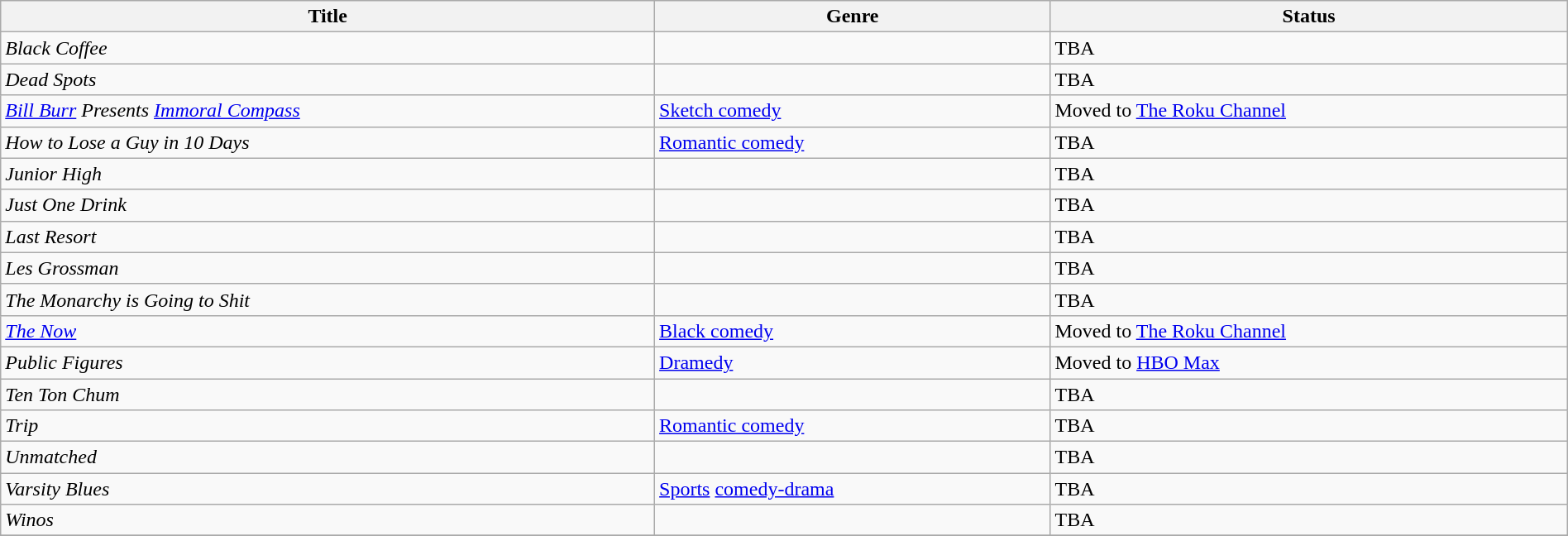<table class="wikitable sortable" style="width:100%;">
<tr>
<th>Title</th>
<th>Genre</th>
<th>Status</th>
</tr>
<tr>
<td><em>Black Coffee</em></td>
<td></td>
<td>TBA</td>
</tr>
<tr>
<td><em>Dead Spots</em></td>
<td></td>
<td>TBA</td>
</tr>
<tr>
<td><em><a href='#'>Bill Burr</a> Presents <a href='#'>Immoral Compass</a></em></td>
<td><a href='#'>Sketch comedy</a></td>
<td>Moved to <a href='#'>The Roku Channel</a></td>
</tr>
<tr>
<td><em>How to Lose a Guy in 10 Days</em></td>
<td><a href='#'>Romantic comedy</a></td>
<td>TBA</td>
</tr>
<tr>
<td><em>Junior High</em></td>
<td></td>
<td>TBA</td>
</tr>
<tr>
<td><em>Just One Drink</em></td>
<td></td>
<td>TBA</td>
</tr>
<tr>
<td><em>Last Resort</em></td>
<td></td>
<td>TBA</td>
</tr>
<tr>
<td><em>Les Grossman</em></td>
<td></td>
<td>TBA</td>
</tr>
<tr>
<td><em>The Monarchy is Going to Shit</em></td>
<td></td>
<td>TBA</td>
</tr>
<tr>
<td><em><a href='#'>The Now</a></em></td>
<td><a href='#'>Black comedy</a></td>
<td>Moved to <a href='#'>The Roku Channel</a></td>
</tr>
<tr>
<td><em>Public Figures</em></td>
<td><a href='#'>Dramedy</a></td>
<td>Moved to <a href='#'>HBO Max</a></td>
</tr>
<tr>
<td><em>Ten Ton Chum</em></td>
<td></td>
<td>TBA</td>
</tr>
<tr>
<td><em>Trip</em></td>
<td><a href='#'>Romantic comedy</a></td>
<td>TBA</td>
</tr>
<tr>
<td><em>Unmatched</em></td>
<td></td>
<td>TBA</td>
</tr>
<tr>
<td><em>Varsity Blues</em></td>
<td><a href='#'>Sports</a> <a href='#'>comedy-drama</a></td>
<td>TBA</td>
</tr>
<tr>
<td><em>Winos</em></td>
<td></td>
<td>TBA</td>
</tr>
<tr>
</tr>
</table>
